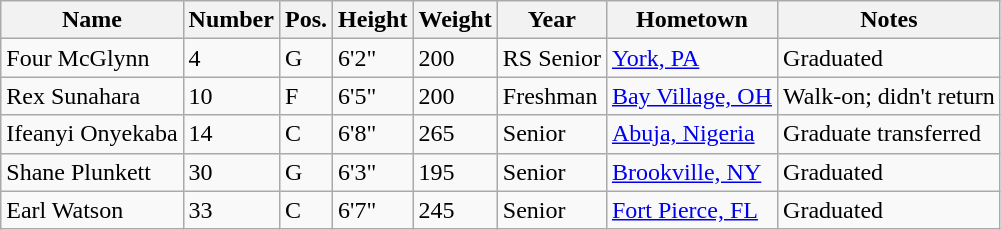<table class="wikitable sortable" border="1">
<tr>
<th>Name</th>
<th>Number</th>
<th>Pos.</th>
<th>Height</th>
<th>Weight</th>
<th>Year</th>
<th>Hometown</th>
<th class="unsortable">Notes</th>
</tr>
<tr>
<td>Four McGlynn</td>
<td>4</td>
<td>G</td>
<td>6'2"</td>
<td>200</td>
<td>RS Senior</td>
<td><a href='#'>York, PA</a></td>
<td>Graduated</td>
</tr>
<tr>
<td>Rex Sunahara</td>
<td>10</td>
<td>F</td>
<td>6'5"</td>
<td>200</td>
<td>Freshman</td>
<td><a href='#'>Bay Village, OH</a></td>
<td>Walk-on; didn't return</td>
</tr>
<tr>
<td>Ifeanyi Onyekaba</td>
<td>14</td>
<td>C</td>
<td>6'8"</td>
<td>265</td>
<td>Senior</td>
<td><a href='#'>Abuja, Nigeria</a></td>
<td>Graduate transferred</td>
</tr>
<tr>
<td>Shane Plunkett</td>
<td>30</td>
<td>G</td>
<td>6'3"</td>
<td>195</td>
<td>Senior</td>
<td><a href='#'>Brookville, NY</a></td>
<td>Graduated</td>
</tr>
<tr>
<td>Earl Watson</td>
<td>33</td>
<td>C</td>
<td>6'7"</td>
<td>245</td>
<td>Senior</td>
<td><a href='#'>Fort Pierce, FL</a></td>
<td>Graduated</td>
</tr>
</table>
